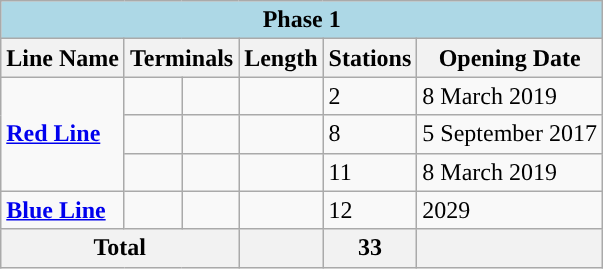<table class="wikitable sortable">
<tr>
<th colspan="8" style="background:#ADD8E6;">Phase 1</th>
</tr>
<tr>
<th>Line Name</th>
<th colspan="2">Terminals</th>
<th>Length</th>
<th>Stations</th>
<th>Opening Date</th>
</tr>
<tr>
<td rowspan="3" style="background:#"><strong><a href='#'><span>Red Line</span></a></strong></td>
<td></td>
<td></td>
<td></td>
<td>2</td>
<td>8 March 2019</td>
</tr>
<tr>
<td></td>
<td></td>
<td></td>
<td>8</td>
<td>5 September 2017</td>
</tr>
<tr>
<td></td>
<td></td>
<td></td>
<td>11</td>
<td>8 March 2019</td>
</tr>
<tr>
<td style="background:#"><strong><a href='#'><span>Blue Line</span></a></strong></td>
<td></td>
<td></td>
<td></td>
<td>12</td>
<td>2029</td>
</tr>
<tr>
<th colspan="3"><strong>Total</strong></th>
<th></th>
<th>33</th>
<th colspan="2"></th>
</tr>
</table>
